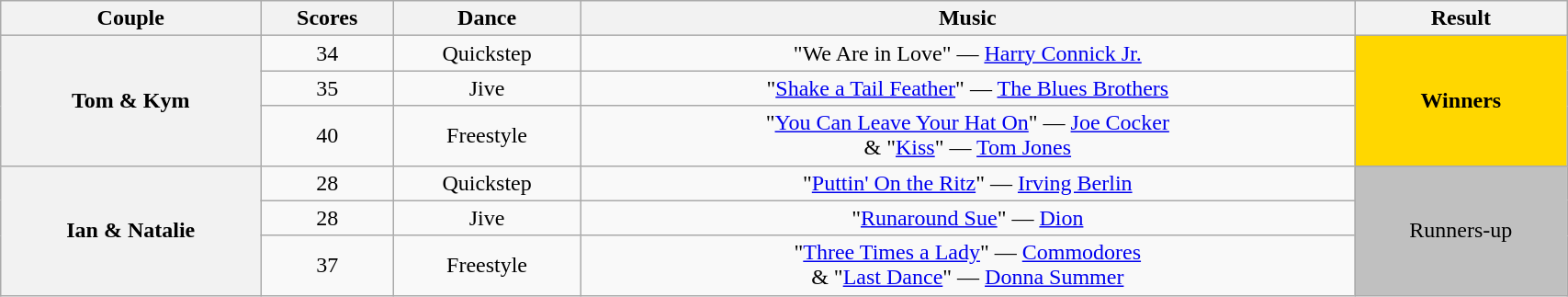<table class="wikitable sortable" style="text-align:center; width: 90%">
<tr>
<th scope="col">Couple</th>
<th scope="col">Scores</th>
<th scope="col" class="unsortable">Dance</th>
<th scope="col" class="unsortable">Music</th>
<th scope="col" class="unsortable">Result</th>
</tr>
<tr>
<th scope="row" rowspan=3>Tom & Kym</th>
<td>34</td>
<td>Quickstep</td>
<td>"We Are in Love" — <a href='#'>Harry Connick Jr.</a></td>
<td rowspan=3 bgcolor="gold"><strong>Winners</strong></td>
</tr>
<tr>
<td>35</td>
<td>Jive</td>
<td>"<a href='#'>Shake a Tail Feather</a>" — <a href='#'>The Blues Brothers</a></td>
</tr>
<tr>
<td>40</td>
<td>Freestyle</td>
<td>"<a href='#'>You Can Leave Your Hat On</a>" — <a href='#'>Joe Cocker</a><br>& "<a href='#'>Kiss</a>" — <a href='#'>Tom Jones</a></td>
</tr>
<tr>
<th scope="row" rowspan=3>Ian & Natalie</th>
<td>28</td>
<td>Quickstep</td>
<td>"<a href='#'>Puttin' On the Ritz</a>" — <a href='#'>Irving Berlin</a></td>
<td rowspan=3 bgcolor="silver">Runners-up</td>
</tr>
<tr>
<td>28</td>
<td>Jive</td>
<td>"<a href='#'>Runaround Sue</a>" — <a href='#'>Dion</a></td>
</tr>
<tr>
<td>37</td>
<td>Freestyle</td>
<td>"<a href='#'>Three Times a Lady</a>" — <a href='#'>Commodores</a><br>& "<a href='#'>Last Dance</a>" — <a href='#'>Donna Summer</a></td>
</tr>
</table>
